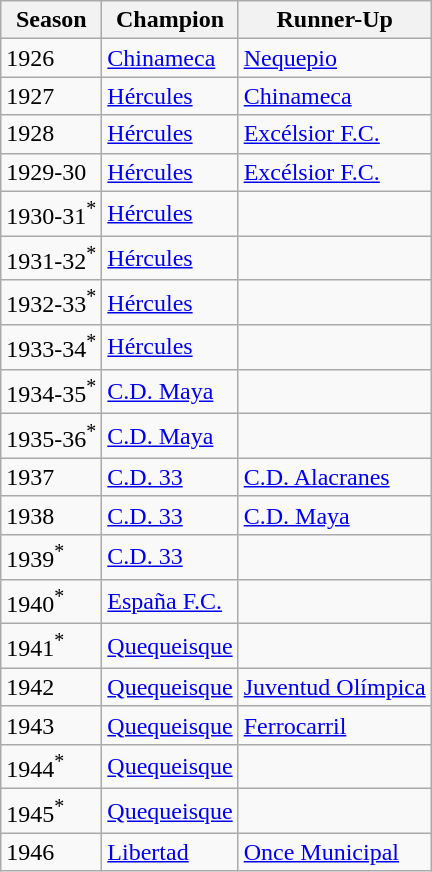<table class="wikitable">
<tr>
<th>Season</th>
<th>Champion</th>
<th>Runner-Up</th>
</tr>
<tr>
<td>1926</td>
<td><a href='#'>Chinameca</a></td>
<td><a href='#'>Nequepio</a></td>
</tr>
<tr>
<td>1927</td>
<td><a href='#'>Hércules</a></td>
<td><a href='#'>Chinameca</a></td>
</tr>
<tr>
<td>1928</td>
<td><a href='#'>Hércules</a></td>
<td><a href='#'>Excélsior F.C.</a></td>
</tr>
<tr>
<td>1929-30</td>
<td><a href='#'>Hércules</a></td>
<td><a href='#'>Excélsior F.C.</a></td>
</tr>
<tr>
<td>1930-31<sup>*</sup></td>
<td><a href='#'>Hércules</a></td>
<td></td>
</tr>
<tr>
<td>1931-32<sup>*</sup></td>
<td><a href='#'>Hércules</a></td>
<td></td>
</tr>
<tr>
<td>1932-33<sup>*</sup></td>
<td><a href='#'>Hércules</a></td>
<td></td>
</tr>
<tr>
<td>1933-34<sup>*</sup></td>
<td><a href='#'>Hércules</a></td>
<td></td>
</tr>
<tr>
<td>1934-35<sup>*</sup></td>
<td><a href='#'>C.D. Maya</a></td>
<td></td>
</tr>
<tr>
<td>1935-36<sup>*</sup></td>
<td><a href='#'>C.D. Maya</a></td>
<td></td>
</tr>
<tr>
<td>1937</td>
<td><a href='#'>C.D. 33</a></td>
<td><a href='#'>C.D. Alacranes</a></td>
</tr>
<tr>
<td>1938</td>
<td><a href='#'>C.D. 33</a></td>
<td><a href='#'>C.D. Maya</a></td>
</tr>
<tr>
<td>1939<sup>*</sup></td>
<td><a href='#'>C.D. 33</a></td>
<td></td>
</tr>
<tr>
<td>1940<sup>*</sup></td>
<td><a href='#'>España F.C.</a></td>
<td></td>
</tr>
<tr>
<td>1941<sup>*</sup></td>
<td><a href='#'>Quequeisque</a></td>
<td></td>
</tr>
<tr>
<td>1942</td>
<td><a href='#'>Quequeisque</a></td>
<td><a href='#'>Juventud Olímpica</a></td>
</tr>
<tr>
<td>1943</td>
<td><a href='#'>Quequeisque</a></td>
<td><a href='#'>Ferrocarril</a></td>
</tr>
<tr>
<td>1944<sup>*</sup></td>
<td><a href='#'>Quequeisque</a></td>
<td></td>
</tr>
<tr>
<td>1945<sup>*</sup></td>
<td><a href='#'>Quequeisque</a></td>
<td></td>
</tr>
<tr>
<td>1946</td>
<td><a href='#'>Libertad</a></td>
<td><a href='#'>Once Municipal</a></td>
</tr>
</table>
